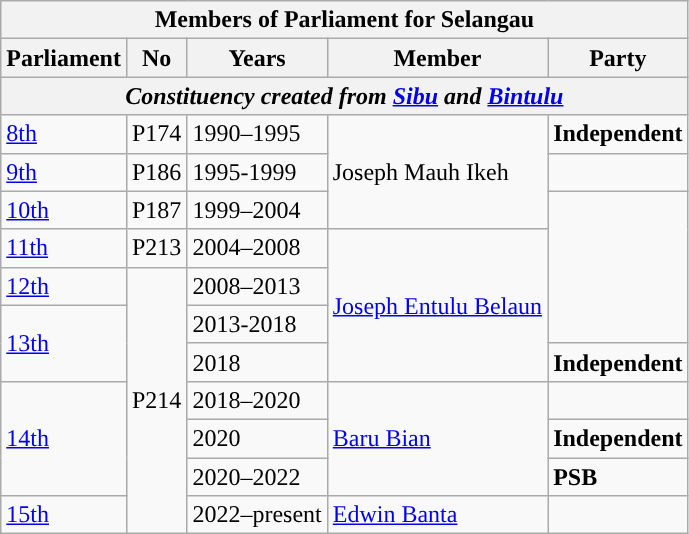<table class=wikitable>
<tr>
<th colspan="5">Members of Parliament for Selangau</th>
</tr>
<tr>
<th>Parliament</th>
<th>No</th>
<th>Years</th>
<th>Member</th>
<th>Party</th>
</tr>
<tr>
<th colspan="5" align="center"><em>Constituency created from <a href='#'>Sibu</a> and <a href='#'>Bintulu</a></em></th>
</tr>
<tr>
<td><a href='#'>8th</a></td>
<td>P174</td>
<td>1990–1995</td>
<td rowspan=3>Joseph Mauh Ikeh</td>
<td><strong>Independent</strong></td>
</tr>
<tr>
<td><a href='#'>9th</a></td>
<td>P186</td>
<td>1995-1999</td>
<td></td>
</tr>
<tr>
<td><a href='#'>10th</a></td>
<td>P187</td>
<td>1999–2004</td>
<td rowspan="4"></td>
</tr>
<tr>
<td><a href='#'>11th</a></td>
<td>P213</td>
<td>2004–2008</td>
<td rowspan=4><a href='#'>Joseph Entulu Belaun</a></td>
</tr>
<tr>
<td><a href='#'>12th</a></td>
<td rowspan="7">P214</td>
<td>2008–2013</td>
</tr>
<tr>
<td rowspan=2><a href='#'>13th</a></td>
<td>2013-2018</td>
</tr>
<tr>
<td>2018</td>
<td><strong>Independent</strong></td>
</tr>
<tr>
<td rowspan="3"><a href='#'>14th</a></td>
<td>2018–2020</td>
<td rowspan="3"><a href='#'>Baru Bian</a></td>
<td></td>
</tr>
<tr>
<td>2020</td>
<td><strong>Independent</strong></td>
</tr>
<tr>
<td>2020–2022</td>
<td><strong>PSB</strong></td>
</tr>
<tr>
<td><a href='#'>15th</a></td>
<td>2022–present</td>
<td><a href='#'>Edwin Banta</a></td>
<td></td>
</tr>
</table>
